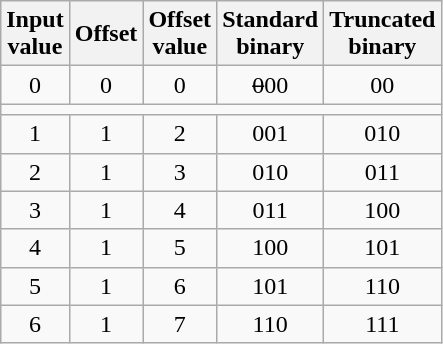<table class="wikitable" style="text-align:center">
<tr>
<th>Input<br>value</th>
<th>Offset</th>
<th>Offset<br>value</th>
<th>Standard<br>binary</th>
<th>Truncated<br>binary</th>
</tr>
<tr>
<td>0</td>
<td>0</td>
<td>0</td>
<td><del>0</del>00</td>
<td>00</td>
</tr>
<tr>
<td colspan=5></td>
</tr>
<tr>
<td>1</td>
<td>1</td>
<td>2</td>
<td>001</td>
<td>010</td>
</tr>
<tr>
<td>2</td>
<td>1</td>
<td>3</td>
<td>010</td>
<td>011</td>
</tr>
<tr>
<td>3</td>
<td>1</td>
<td>4</td>
<td>011</td>
<td>100</td>
</tr>
<tr>
<td>4</td>
<td>1</td>
<td>5</td>
<td>100</td>
<td>101</td>
</tr>
<tr>
<td>5</td>
<td>1</td>
<td>6</td>
<td>101</td>
<td>110</td>
</tr>
<tr>
<td>6</td>
<td>1</td>
<td>7</td>
<td>110</td>
<td>111</td>
</tr>
</table>
